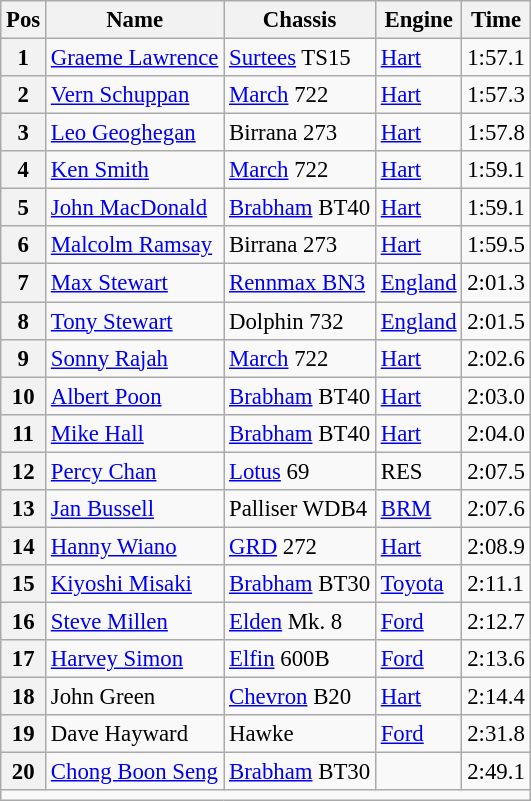<table class=wikitable style="font-size:95%">
<tr>
<th>Pos</th>
<th>Name</th>
<th>Chassis</th>
<th>Engine</th>
<th>Time</th>
</tr>
<tr>
<th>1</th>
<td> <a href='#'>Graeme Lawrence</a></td>
<td><a href='#'>Surtees</a> TS15</td>
<td><a href='#'>Hart</a></td>
<td>1:57.1</td>
</tr>
<tr>
<th>2</th>
<td> <a href='#'>Vern Schuppan</a></td>
<td><a href='#'>March</a> 722</td>
<td><a href='#'>Hart</a></td>
<td>1:57.3</td>
</tr>
<tr>
<th>3</th>
<td> <a href='#'>Leo Geoghegan</a></td>
<td>Birrana 273</td>
<td><a href='#'>Hart</a></td>
<td>1:57.8</td>
</tr>
<tr>
<th>4</th>
<td> <a href='#'>Ken Smith</a></td>
<td><a href='#'>March</a> 722</td>
<td><a href='#'>Hart</a></td>
<td>1:59.1</td>
</tr>
<tr>
<th>5</th>
<td> <a href='#'>John MacDonald</a></td>
<td><a href='#'>Brabham</a> BT40</td>
<td><a href='#'>Hart</a></td>
<td>1:59.1</td>
</tr>
<tr>
<th>6</th>
<td> <a href='#'>Malcolm Ramsay</a></td>
<td>Birrana 273</td>
<td><a href='#'>Hart</a></td>
<td>1:59.5</td>
</tr>
<tr>
<th>7</th>
<td> <a href='#'>Max Stewart</a></td>
<td><a href='#'>Rennmax BN3</a></td>
<td><a href='#'>England</a></td>
<td>2:01.3</td>
</tr>
<tr>
<th>8</th>
<td> <a href='#'>Tony Stewart</a></td>
<td>Dolphin 732</td>
<td><a href='#'>England</a></td>
<td>2:01.5</td>
</tr>
<tr>
<th>9</th>
<td> <a href='#'>Sonny Rajah</a></td>
<td><a href='#'>March</a> 722</td>
<td><a href='#'>Hart</a></td>
<td>2:02.6</td>
</tr>
<tr>
<th>10</th>
<td> <a href='#'>Albert Poon</a></td>
<td><a href='#'>Brabham</a> BT40</td>
<td><a href='#'>Hart</a></td>
<td>2:03.0</td>
</tr>
<tr>
<th>11</th>
<td> <a href='#'>Mike Hall</a></td>
<td><a href='#'>Brabham</a> BT40</td>
<td><a href='#'>Hart</a></td>
<td>2:04.0</td>
</tr>
<tr>
<th>12</th>
<td> <a href='#'>Percy Chan</a></td>
<td><a href='#'>Lotus</a> 69</td>
<td>RES</td>
<td>2:07.5</td>
</tr>
<tr>
<th>13</th>
<td> <a href='#'>Jan Bussell</a></td>
<td>Palliser WDB4</td>
<td><a href='#'>BRM</a></td>
<td>2:07.6</td>
</tr>
<tr>
<th>14</th>
<td> <a href='#'>Hanny Wiano</a></td>
<td><a href='#'>GRD</a> 272</td>
<td><a href='#'>Hart</a></td>
<td>2:08.9</td>
</tr>
<tr>
<th>15</th>
<td> <a href='#'>Kiyoshi Misaki</a></td>
<td><a href='#'>Brabham</a> BT30</td>
<td><a href='#'>Toyota</a></td>
<td>2:11.1</td>
</tr>
<tr>
<th>16</th>
<td> <a href='#'>Steve Millen</a></td>
<td><a href='#'>Elden</a> Mk. 8</td>
<td><a href='#'>Ford</a></td>
<td>2:12.7</td>
</tr>
<tr>
<th>17</th>
<td> <a href='#'>Harvey Simon</a></td>
<td><a href='#'>Elfin</a> 600B</td>
<td><a href='#'>Ford</a></td>
<td>2:13.6</td>
</tr>
<tr>
<th>18</th>
<td> John Green</td>
<td><a href='#'>Chevron</a> B20</td>
<td><a href='#'>Hart</a></td>
<td>2:14.4</td>
</tr>
<tr>
<th>19</th>
<td> Dave Hayward</td>
<td>Hawke</td>
<td><a href='#'>Ford</a></td>
<td>2:31.8</td>
</tr>
<tr>
<th>20</th>
<td> <a href='#'>Chong Boon Seng</a></td>
<td><a href='#'>Brabham</a> BT30</td>
<td></td>
<td>2:49.1</td>
</tr>
<tr>
<td colspan="5"></td>
</tr>
</table>
